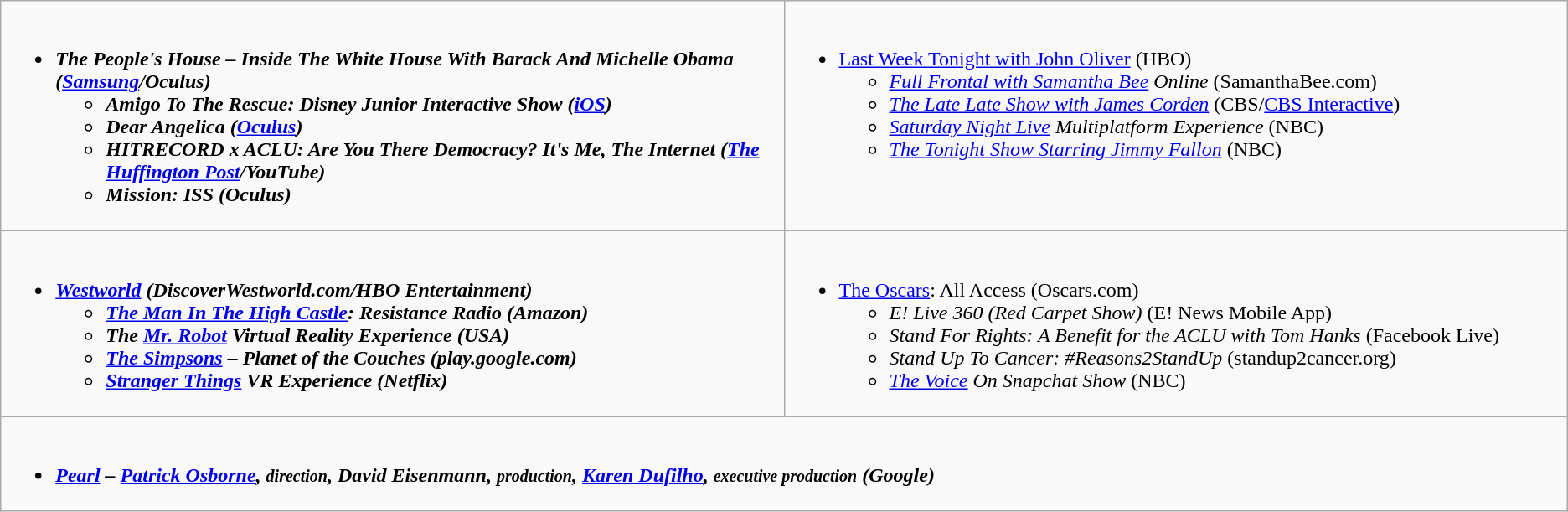<table class="wikitable">
<tr>
<td style="vertical-align:top;" width="50%"><br><ul><li><strong><em>The People's House – Inside The White House With Barack And Michelle Obama<em> (<a href='#'>Samsung</a>/Oculus)<strong><ul><li></em>Amigo To The Rescue: Disney Junior Interactive Show<em> (<a href='#'>iOS</a>)</li><li></em>Dear Angelica<em> (<a href='#'>Oculus</a>)</li><li></em>HITRECORD x ACLU: Are You There Democracy? It's Me, The Internet<em> (<a href='#'>The Huffington Post</a>/YouTube)</li><li></em>Mission: ISS<em> (Oculus)</li></ul></li></ul></td>
<td style="vertical-align:top;" width="50%"><br><ul><li></em></strong><a href='#'>Last Week Tonight with John Oliver</a></em> (HBO)</strong><ul><li><em><a href='#'>Full Frontal with Samantha Bee</a> Online</em> (SamanthaBee.com)</li><li><em><a href='#'>The Late Late Show with James Corden</a></em> (CBS/<a href='#'>CBS Interactive</a>)</li><li><em><a href='#'>Saturday Night Live</a> Multiplatform Experience</em> (NBC)</li><li><em><a href='#'>The Tonight Show Starring Jimmy Fallon</a></em> (NBC)</li></ul></li></ul></td>
</tr>
<tr>
<td style="vertical-align:top;" width="50%"><br><ul><li><strong><em><a href='#'>Westworld</a><em> (DiscoverWestworld.com/HBO Entertainment)<strong><ul><li></em><a href='#'>The Man In The High Castle</a>: Resistance Radio<em> (Amazon)</li><li></em>The <a href='#'>Mr. Robot</a> Virtual Reality Experience<em> (USA)</li><li></em><a href='#'>The Simpsons</a> – Planet of the Couches<em> (play.google.com)</li><li></em><a href='#'>Stranger Things</a> VR Experience<em> (Netflix)</li></ul></li></ul></td>
<td style="vertical-align:top;" width="50%"><br><ul><li></em></strong><a href='#'>The Oscars</a>: All Access</em> (Oscars.com)</strong><ul><li><em>E! Live 360 (Red Carpet Show)</em> (E! News Mobile App)</li><li><em>Stand For Rights: A Benefit for the ACLU with Tom Hanks</em> (Facebook Live)</li><li><em>Stand Up To Cancer: #Reasons2StandUp</em> (standup2cancer.org)</li><li><em><a href='#'>The Voice</a> On Snapchat Show</em> (NBC)</li></ul></li></ul></td>
</tr>
<tr>
<td style="vertical-align:top;" width="50%" colspan="2"><br><ul><li><strong><em><a href='#'>Pearl</a><em> – <a href='#'>Patrick Osborne</a>, <small>direction</small>, David Eisenmann, <small>production</small>, <a href='#'>Karen Dufilho</a>, <small>executive production</small> (Google)<strong></li></ul></td>
</tr>
</table>
